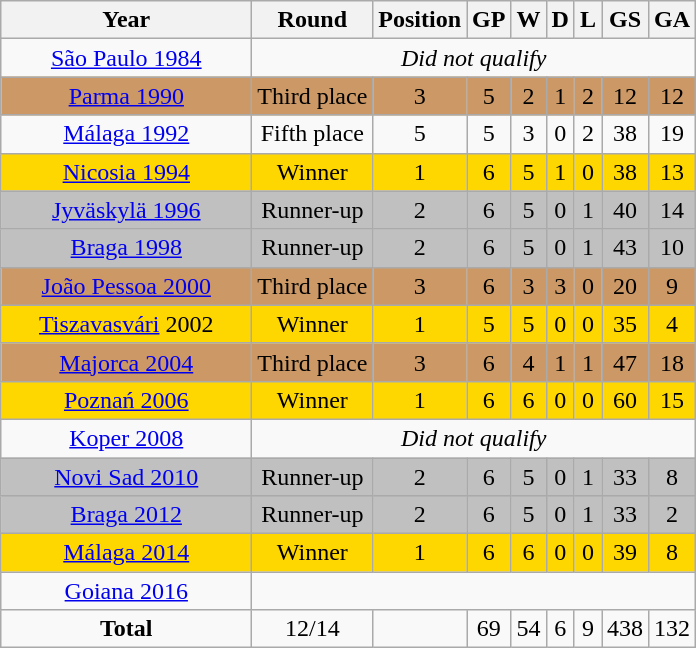<table class="wikitable" style="text-align: center;">
<tr>
<th width=160>Year</th>
<th>Round</th>
<th>Position</th>
<th>GP</th>
<th>W</th>
<th>D</th>
<th>L</th>
<th>GS</th>
<th>GA</th>
</tr>
<tr>
<td><a href='#'>São Paulo 1984</a></td>
<td colspan="8"><em>Did not qualify</em></td>
</tr>
<tr style="background:#c96;">
<td><a href='#'>Parma 1990</a></td>
<td>Third place</td>
<td>3</td>
<td>5</td>
<td>2</td>
<td>1</td>
<td>2</td>
<td>12</td>
<td>12</td>
</tr>
<tr>
<td><a href='#'>Málaga 1992</a></td>
<td>Fifth place</td>
<td>5</td>
<td>5</td>
<td>3</td>
<td>0</td>
<td>2</td>
<td>38</td>
<td>19</td>
</tr>
<tr style="background:gold;">
<td><a href='#'>Nicosia 1994</a></td>
<td>Winner</td>
<td>1</td>
<td>6</td>
<td>5</td>
<td>1</td>
<td>0</td>
<td>38</td>
<td>13</td>
</tr>
<tr style="background:silver;">
<td><a href='#'>Jyväskylä 1996</a></td>
<td>Runner-up</td>
<td>2</td>
<td>6</td>
<td>5</td>
<td>0</td>
<td>1</td>
<td>40</td>
<td>14</td>
</tr>
<tr style="background:silver;">
<td><a href='#'>Braga 1998</a></td>
<td>Runner-up</td>
<td>2</td>
<td>6</td>
<td>5</td>
<td>0</td>
<td>1</td>
<td>43</td>
<td>10</td>
</tr>
<tr style="background:#c96;">
<td><a href='#'>João Pessoa 2000</a></td>
<td>Third place</td>
<td>3</td>
<td>6</td>
<td>3</td>
<td>3</td>
<td>0</td>
<td>20</td>
<td>9</td>
</tr>
<tr style="background:gold;">
<td><a href='#'>Tiszavasvári</a> 2002</td>
<td>Winner</td>
<td>1</td>
<td>5</td>
<td>5</td>
<td>0</td>
<td>0</td>
<td>35</td>
<td>4</td>
</tr>
<tr style="background:#c96;">
<td><a href='#'>Majorca 2004</a></td>
<td>Third place</td>
<td>3</td>
<td>6</td>
<td>4</td>
<td>1</td>
<td>1</td>
<td>47</td>
<td>18</td>
</tr>
<tr style="background:gold;">
<td><a href='#'>Poznań 2006</a></td>
<td>Winner</td>
<td>1</td>
<td>6</td>
<td>6</td>
<td>0</td>
<td>0</td>
<td>60</td>
<td>15</td>
</tr>
<tr>
<td><a href='#'>Koper 2008</a></td>
<td colspan="8"><em>Did not qualify</em></td>
</tr>
<tr style="background:silver;">
<td><a href='#'>Novi Sad 2010</a></td>
<td>Runner-up</td>
<td>2</td>
<td>6</td>
<td>5</td>
<td>0</td>
<td>1</td>
<td>33</td>
<td>8</td>
</tr>
<tr style="background:silver;">
<td><a href='#'>Braga 2012</a></td>
<td>Runner-up</td>
<td>2</td>
<td>6</td>
<td>5</td>
<td>0</td>
<td>1</td>
<td>33</td>
<td>2</td>
</tr>
<tr style="background:gold;">
<td><a href='#'>Málaga 2014</a></td>
<td>Winner</td>
<td>1</td>
<td>6</td>
<td>6</td>
<td>0</td>
<td>0</td>
<td>39</td>
<td>8</td>
</tr>
<tr>
<td><a href='#'>Goiana 2016</a></td>
<td colspan="8"></td>
</tr>
<tr>
<td><strong>Total</strong></td>
<td>12/14</td>
<td></td>
<td>69</td>
<td>54</td>
<td>6</td>
<td>9</td>
<td>438</td>
<td>132</td>
</tr>
</table>
